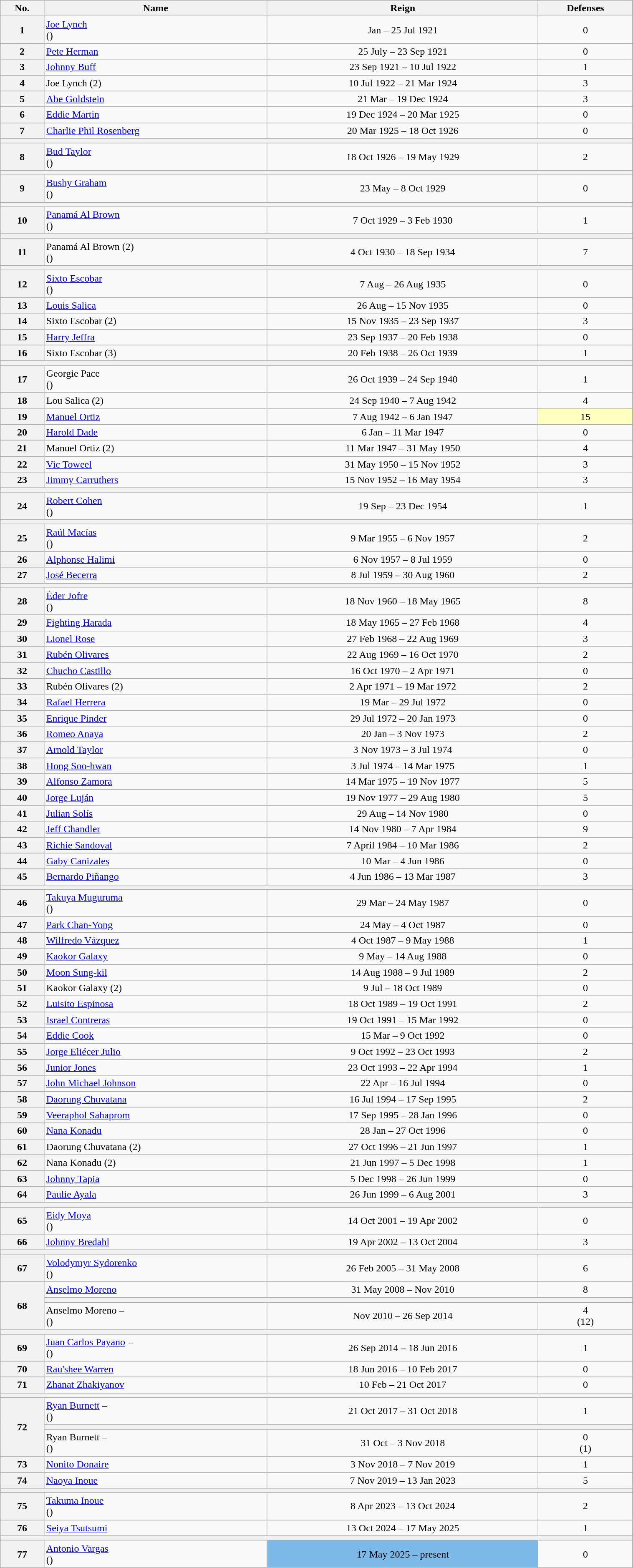<table class="wikitable sortable" style="width:80%">
<tr>
<th>No.</th>
<th>Name</th>
<th>Reign</th>
<th>Defenses</th>
</tr>
<tr align=center>
<th>1</th>
<td align=left><a href='#'>Joe Lynch</a><br>()</td>
<td>Jan – 25 Jul 1921</td>
<td>0</td>
</tr>
<tr align=center>
<th>2</th>
<td align=left><a href='#'>Pete Herman</a></td>
<td>25 July – 23 Sep 1921</td>
<td>0</td>
</tr>
<tr align=center>
<th>3</th>
<td align=left><a href='#'>Johnny Buff</a></td>
<td>23 Sep 1921 – 10 Jul 1922</td>
<td>1</td>
</tr>
<tr align=center>
<th>4</th>
<td align=left>Joe Lynch (2)</td>
<td>10 Jul 1922 – 21 Mar 1924</td>
<td>3</td>
</tr>
<tr align=center>
<th>5</th>
<td align=left><a href='#'>Abe Goldstein</a></td>
<td>21 Mar – 19 Dec 1924</td>
<td>3</td>
</tr>
<tr align=center>
<th>6</th>
<td align=left><a href='#'>Eddie Martin</a></td>
<td>19 Dec 1924 – 20 Mar 1925</td>
<td>0</td>
</tr>
<tr align=center>
<th>7</th>
<td align=left><a href='#'>Charlie Phil Rosenberg</a></td>
<td>20 Mar 1925 – 18 Oct 1926</td>
<td>0</td>
</tr>
<tr align=center>
<th colspan="4"></th>
</tr>
<tr align=center>
<th>8</th>
<td align=left><a href='#'>Bud Taylor</a><br>()</td>
<td>18 Oct 1926 – 19 May 1929</td>
<td>2</td>
</tr>
<tr align=center>
<th colspan="4"></th>
</tr>
<tr align=center>
<th>9</th>
<td align=left><a href='#'>Bushy Graham</a><br>()</td>
<td>23 May – 8 Oct 1929</td>
<td>0</td>
</tr>
<tr align=center>
<th colspan="4"></th>
</tr>
<tr align=center>
<th>10</th>
<td align=left><a href='#'>Panamá Al Brown</a><br>()</td>
<td>7 Oct 1929 – 3 Feb 1930</td>
<td>1</td>
</tr>
<tr align=center>
<th colspan=4></th>
</tr>
<tr align=center>
<th>11</th>
<td align=left>Panamá Al Brown (2)<br>()</td>
<td>4 Oct 1930 – 18 Sep 1934</td>
<td>7</td>
</tr>
<tr align=center>
<th colspan="4"></th>
</tr>
<tr align=center>
<th>12</th>
<td align=left><a href='#'>Sixto Escobar</a><br>()</td>
<td>7 Aug – 26 Aug 1935</td>
<td>0</td>
</tr>
<tr align=center>
<th>13</th>
<td align=left><a href='#'>Louis Salica</a></td>
<td>26 Aug – 15 Nov 1935</td>
<td>0</td>
</tr>
<tr align=center>
<th>14</th>
<td align=left>Sixto Escobar (2)</td>
<td>15 Nov 1935 – 23 Sep 1937</td>
<td>3</td>
</tr>
<tr align=center>
<th>15</th>
<td align=left><a href='#'>Harry Jeffra</a></td>
<td>23 Sep 1937 – 20 Feb 1938</td>
<td>0</td>
</tr>
<tr align=center>
<th>16</th>
<td align=left>Sixto Escobar (3)</td>
<td>20 Feb 1938 – 26 Oct 1939</td>
<td>1</td>
</tr>
<tr align=center>
<th colspan="4"></th>
</tr>
<tr align=center>
<th>17</th>
<td align=left>Georgie Pace<br>()</td>
<td>26 Oct 1939 – 24 Sep 1940</td>
<td>1</td>
</tr>
<tr align=center>
<th>18</th>
<td align=left>Lou Salica (2)</td>
<td>24 Sep 1940 – 7 Aug 1942</td>
<td>4</td>
</tr>
<tr align=center>
<th>19</th>
<td align=left><a href='#'>Manuel Ortiz</a></td>
<td>7 Aug 1942 – 6 Jan 1947</td>
<td style="background:#ffffbf;">15</td>
</tr>
<tr align=center>
<th>20</th>
<td align=left><a href='#'>Harold Dade</a></td>
<td>6 Jan – 11 Mar 1947</td>
<td>0</td>
</tr>
<tr align=center>
<th>21</th>
<td align=left>Manuel Ortiz (2)</td>
<td>11 Mar 1947 – 31 May 1950</td>
<td>4</td>
</tr>
<tr align=center>
<th>22</th>
<td align=left><a href='#'>Vic Toweel</a></td>
<td>31 May 1950 – 15 Nov 1952</td>
<td>3</td>
</tr>
<tr align=center>
<th>23</th>
<td align=left><a href='#'>Jimmy Carruthers</a></td>
<td>15 Nov 1952 – 16 May 1954</td>
<td>3</td>
</tr>
<tr align=center>
<th colspan=4></th>
</tr>
<tr align=center>
<th>24</th>
<td align=left><a href='#'>Robert Cohen</a><br>()</td>
<td>19 Sep – 23 Dec 1954</td>
<td>1</td>
</tr>
<tr align=center>
<th colspan=4></th>
</tr>
<tr align=center>
<th>25</th>
<td align=left><a href='#'>Raúl Macías</a><br>()</td>
<td>9 Mar 1955 – 6 Nov 1957</td>
<td>2</td>
</tr>
<tr align=center>
<th>26</th>
<td align=left><a href='#'>Alphonse Halimi</a></td>
<td>6 Nov 1957 – 8 Jul 1959</td>
<td>0</td>
</tr>
<tr align=center>
<th>27</th>
<td align=left><a href='#'>José Becerra</a></td>
<td>8 Jul 1959 – 30 Aug 1960</td>
<td>2</td>
</tr>
<tr align=center>
<th colspan=4></th>
</tr>
<tr align=center>
<th>28</th>
<td align=left><a href='#'>Éder Jofre</a><br>()</td>
<td>18 Nov 1960 – 18 May 1965</td>
<td>8</td>
</tr>
<tr align=center>
<th>29</th>
<td align=left><a href='#'>Fighting Harada</a></td>
<td>18 May 1965 – 27 Feb 1968</td>
<td>4</td>
</tr>
<tr align=center>
<th>30</th>
<td align=left><a href='#'>Lionel Rose</a></td>
<td>27 Feb 1968 – 22 Aug 1969</td>
<td>3</td>
</tr>
<tr align=center>
<th>31</th>
<td align=left><a href='#'>Rubén Olivares</a></td>
<td>22 Aug 1969 – 16 Oct 1970</td>
<td>2</td>
</tr>
<tr align=center>
<th>32</th>
<td align=left><a href='#'>Chucho Castillo</a></td>
<td>16 Oct 1970 – 2 Apr 1971</td>
<td>0</td>
</tr>
<tr align=center>
<th>33</th>
<td align=left>Rubén Olivares (2)</td>
<td>2 Apr 1971 – 19 Mar 1972</td>
<td>2</td>
</tr>
<tr align=center>
<th>34</th>
<td align=left><a href='#'>Rafael Herrera</a></td>
<td>19 Mar – 29 Jul 1972</td>
<td>0</td>
</tr>
<tr align=center>
<th>35</th>
<td align=left><a href='#'>Enrique Pinder</a></td>
<td>29 Jul 1972 – 20 Jan 1973</td>
<td>0</td>
</tr>
<tr align=center>
<th>36</th>
<td align=left><a href='#'>Romeo Anaya</a></td>
<td>20 Jan – 3 Nov 1973</td>
<td>2</td>
</tr>
<tr align=center>
<th>37</th>
<td align=left><a href='#'>Arnold Taylor</a></td>
<td>3 Nov 1973 – 3 Jul 1974</td>
<td>0</td>
</tr>
<tr align=center>
<th>38</th>
<td align=left><a href='#'>Hong Soo-hwan</a></td>
<td>3 Jul 1974 – 14 Mar 1975</td>
<td>1</td>
</tr>
<tr align=center>
<th>39</th>
<td align=left><a href='#'>Alfonso Zamora</a></td>
<td>14 Mar 1975 – 19 Nov 1977</td>
<td>5</td>
</tr>
<tr align=center>
<th>40</th>
<td align=left><a href='#'>Jorge Luján</a></td>
<td>19 Nov 1977 – 29 Aug 1980</td>
<td>5</td>
</tr>
<tr align=center>
<th>41</th>
<td align=left><a href='#'>Julian Solís</a></td>
<td>29 Aug – 14 Nov 1980</td>
<td>0</td>
</tr>
<tr align=center>
<th>42</th>
<td align=left><a href='#'>Jeff Chandler</a></td>
<td>14 Nov 1980 – 7 Apr 1984</td>
<td>9</td>
</tr>
<tr align=center>
<th>43</th>
<td align=left><a href='#'>Richie Sandoval</a></td>
<td>7 April 1984 – 10 Mar 1986</td>
<td>2</td>
</tr>
<tr align=center>
<th>44</th>
<td align=left><a href='#'>Gaby Canizales</a></td>
<td>10 Mar – 4 Jun 1986</td>
<td>0</td>
</tr>
<tr align=center>
<th>45</th>
<td align=left><a href='#'>Bernardo Piñango</a></td>
<td>4 Jun 1986 – 13 Mar 1987</td>
<td>3</td>
</tr>
<tr align=center>
<th colspan=4></th>
</tr>
<tr align=center>
<th>46</th>
<td align=left><a href='#'>Takuya Muguruma</a><br>()</td>
<td>29 Mar – 24 May 1987</td>
<td>0</td>
</tr>
<tr align=center>
<th>47</th>
<td align=left><a href='#'>Park Chan-Yong</a></td>
<td>24 May – 4 Oct 1987</td>
<td>0</td>
</tr>
<tr align=center>
<th>48</th>
<td align=left><a href='#'>Wilfredo Vázquez</a></td>
<td>4 Oct 1987 – 9 May 1988</td>
<td>1</td>
</tr>
<tr align=center>
<th>49</th>
<td align=left><a href='#'>Kaokor Galaxy</a></td>
<td>9 May – 14 Aug 1988</td>
<td>0</td>
</tr>
<tr align=center>
<th>50</th>
<td align=left><a href='#'>Moon Sung-kil</a></td>
<td>14 Aug 1988 – 9 Jul 1989</td>
<td>2</td>
</tr>
<tr align=center>
<th>51</th>
<td align=left>Kaokor Galaxy (2)</td>
<td>9 Jul – 18 Oct 1989</td>
<td>0</td>
</tr>
<tr align=center>
<th>52</th>
<td align=left><a href='#'>Luisito Espinosa</a></td>
<td>18 Oct 1989 – 19 Oct 1991</td>
<td>2</td>
</tr>
<tr align=center>
<th>53</th>
<td align=left><a href='#'>Israel Contreras</a></td>
<td>19 Oct 1991 – 15 Mar 1992</td>
<td>0</td>
</tr>
<tr align=center>
<th>54</th>
<td align=left><a href='#'>Eddie Cook</a></td>
<td>15 Mar – 9 Oct 1992</td>
<td>0</td>
</tr>
<tr align=center>
<th>55</th>
<td align=left><a href='#'>Jorge Eliécer Julio</a></td>
<td>9 Oct 1992 – 23 Oct 1993</td>
<td>2</td>
</tr>
<tr align=center>
<th>56</th>
<td align=left><a href='#'>Junior Jones</a></td>
<td>23 Oct 1993 – 22 Apr 1994</td>
<td>1</td>
</tr>
<tr align=center>
<th>57</th>
<td align=left><a href='#'>John Michael Johnson</a></td>
<td>22 Apr – 16 Jul 1994</td>
<td>0</td>
</tr>
<tr align=center>
<th>58</th>
<td align=left><a href='#'>Daorung Chuvatana</a></td>
<td>16 Jul 1994 – 17 Sep 1995</td>
<td>2</td>
</tr>
<tr align=center>
<th>59</th>
<td align=left><a href='#'>Veeraphol Sahaprom</a></td>
<td>17 Sep 1995 – 28 Jan 1996</td>
<td>0</td>
</tr>
<tr align=center>
<th>60</th>
<td align=left><a href='#'>Nana Konadu</a></td>
<td>28 Jan – 27 Oct 1996</td>
<td>0</td>
</tr>
<tr align=center>
<th>61</th>
<td align=left>Daorung Chuvatana (2)</td>
<td>27 Oct 1996 – 21 Jun 1997</td>
<td>1</td>
</tr>
<tr align=center>
<th>62</th>
<td align=left>Nana Konadu (2)</td>
<td>21 Jun 1997 – 5 Dec 1998</td>
<td>1</td>
</tr>
<tr align=center>
<th>63</th>
<td align=left><a href='#'>Johnny Tapia</a></td>
<td>5 Dec 1998 – 26 Jun 1999</td>
<td>0</td>
</tr>
<tr align=center>
<th>64</th>
<td align=left><a href='#'>Paulie Ayala</a></td>
<td>26 Jun 1999 – 6 Aug 2001</td>
<td>3</td>
</tr>
<tr align=center>
<th colspan=4></th>
</tr>
<tr align=center>
<th>65</th>
<td align=left><a href='#'>Eidy Moya</a><br>()</td>
<td>14 Oct 2001 – 19 Apr 2002</td>
<td>0</td>
</tr>
<tr align=center>
<th>66</th>
<td align=left><a href='#'>Johnny Bredahl</a></td>
<td>19 Apr 2002 – 13 Oct 2004</td>
<td>3</td>
</tr>
<tr align=center>
<th colspan=4></th>
</tr>
<tr align=center>
<th>67</th>
<td align=left><a href='#'>Volodymyr Sydorenko</a><br>()</td>
<td>26 Feb 2005 – 31 May 2008</td>
<td>6</td>
</tr>
<tr align=center>
<th rowspan=3>68</th>
<td align=left><a href='#'>Anselmo Moreno</a></td>
<td>31 May 2008 – Nov 2010</td>
<td>8</td>
</tr>
<tr align=center>
<th colspan=3></th>
</tr>
<tr align=center>
<td align=left>Anselmo Moreno – <br>()</td>
<td>Nov 2010 – 26 Sep 2014</td>
<td>4<br>(12)</td>
</tr>
<tr align=center>
<th colspan=4></th>
</tr>
<tr align=center>
<th>69</th>
<td align=left><a href='#'>Juan Carlos Payano</a> – <br>()</td>
<td>26 Sep 2014 – 18 Jun 2016</td>
<td>1</td>
</tr>
<tr align=center>
<th>70</th>
<td align=left><a href='#'>Rau'shee Warren</a></td>
<td>18 Jun 2016 – 10 Feb 2017</td>
<td>0</td>
</tr>
<tr align=center>
<th>71</th>
<td align=left><a href='#'>Zhanat Zhakiyanov</a></td>
<td>10 Feb – 21 Oct 2017</td>
<td>0</td>
</tr>
<tr align=center>
<th colspan=4></th>
</tr>
<tr align=center>
<th rowspan=3>72</th>
<td align=left><a href='#'>Ryan Burnett</a> – <br>()</td>
<td>21 Oct 2017 – 31 Oct 2018</td>
<td>1</td>
</tr>
<tr align=center>
<th colspan=3></th>
</tr>
<tr align=center>
<td align=left>Ryan Burnett – <br>()</td>
<td>31 Oct – 3 Nov 2018</td>
<td>0<br>(1)</td>
</tr>
<tr align=center>
<th>73</th>
<td align=left><a href='#'>Nonito Donaire</a></td>
<td>3 Nov 2018 – 7 Nov 2019</td>
<td>1</td>
</tr>
<tr align=center>
<th>74</th>
<td align=left><a href='#'>Naoya Inoue</a></td>
<td>7 Nov 2019 – 13 Jan 2023</td>
<td>5</td>
</tr>
<tr align=center>
<th colspan="4"></th>
</tr>
<tr align=center>
<th>75</th>
<td align=left><a href='#'>Takuma Inoue</a><br>()</td>
<td>8 Apr 2023 – 13 Oct 2024</td>
<td>2</td>
</tr>
<tr align=center>
<th>76</th>
<td align=left><a href='#'>Seiya Tsutsumi</a></td>
<td>13 Oct 2024 – 17 May 2025</td>
<td>1</td>
</tr>
<tr align=center>
<th colspan="4"></th>
</tr>
<tr align=center>
<th>77</th>
<td align=left><a href='#'>Antonio Vargas</a><br>()</td>
<td style="background:#7CB9E8;">17 May 2025 – present</td>
<td>0</td>
</tr>
</table>
